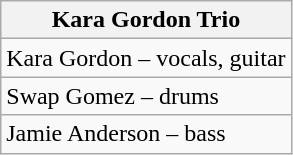<table class="wikitable">
<tr>
<th>Kara Gordon Trio</th>
</tr>
<tr>
<td>Kara Gordon – vocals, guitar</td>
</tr>
<tr>
<td>Swap Gomez – drums</td>
</tr>
<tr>
<td>Jamie Anderson – bass</td>
</tr>
</table>
